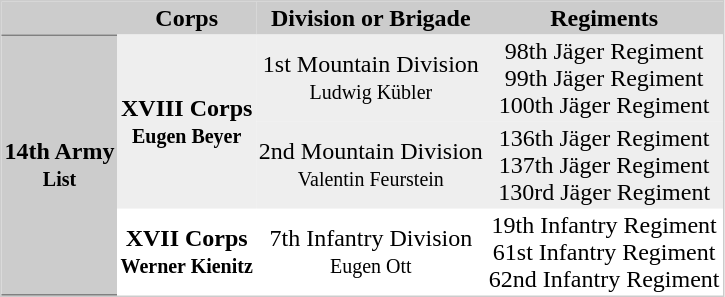<table border="0" cellspacing="0" cellpadding="2" style="text-align:center;border:1px solid #ccc;">
<tr>
<th ROWSPAN=1 style="background:#ccc;"></th>
<td style="background:#ccc;"><strong>Corps</strong></td>
<td style="background:#ccc;"><strong>Division or Brigade</strong></td>
<td style="background:#ccc;"><strong>Regiments</strong></td>
</tr>
<tr style="background:#eee;">
<th ROWSPAN=7 style="background:#ccc; border-top:1px solid gray; border-bottom:1px solid gray;">14th Army <br><small>List</small></th>
<th ROWSPAN=2>XVIII Corps <br><small>Eugen Beyer</small></th>
<td>1st Mountain Division <br><small>Ludwig Kübler</small></td>
<td>98th Jäger Regiment <br> 99th Jäger Regiment <br> 100th Jäger Regiment</td>
</tr>
<tr style="background:#eee;">
<td>2nd Mountain Division <br><small>Valentin Feurstein</small></td>
<td>136th Jäger Regiment <br> 137th Jäger Regiment <br> 130rd Jäger Regiment</td>
</tr>
<tr>
<th ROWSPAN=3>XVII Corps <br><small>Werner Kienitz</small></th>
<td>7th Infantry Division <br><small>Eugen Ott</small></td>
<td>19th Infantry Regiment <br> 61st Infantry Regiment <br> 62nd Infantry Regiment</td>
</tr>
<tr>
</tr>
</table>
